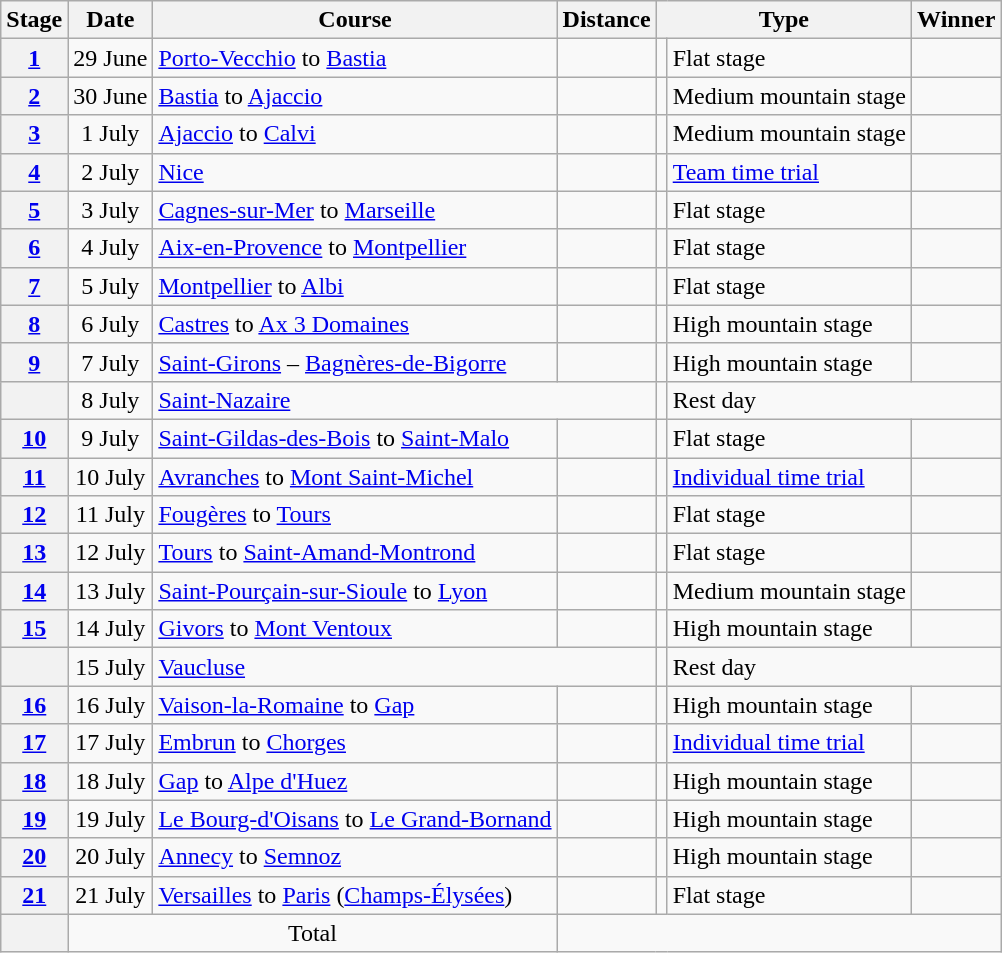<table class="wikitable">
<tr>
<th scope="col">Stage</th>
<th scope="col">Date</th>
<th scope="col">Course</th>
<th scope="col">Distance</th>
<th scope="col" colspan="2">Type</th>
<th scope="col">Winner</th>
</tr>
<tr>
<th scope="row"><a href='#'>1</a></th>
<td style="text-align:center;">29 June</td>
<td><a href='#'>Porto-Vecchio</a> to <a href='#'>Bastia</a></td>
<td style="text-align:center;"></td>
<td></td>
<td>Flat stage</td>
<td></td>
</tr>
<tr>
<th scope="row"><a href='#'>2</a></th>
<td style="text-align:center;">30 June</td>
<td><a href='#'>Bastia</a> to <a href='#'>Ajaccio</a></td>
<td style="text-align:center;"></td>
<td></td>
<td>Medium mountain stage</td>
<td></td>
</tr>
<tr>
<th scope="row"><a href='#'>3</a></th>
<td style="text-align:center;">1 July</td>
<td><a href='#'>Ajaccio</a> to <a href='#'>Calvi</a></td>
<td style="text-align:center;"></td>
<td></td>
<td>Medium mountain stage</td>
<td></td>
</tr>
<tr>
<th scope="row"><a href='#'>4</a></th>
<td style="text-align:center;">2 July</td>
<td><a href='#'>Nice</a></td>
<td style="text-align:center;"></td>
<td></td>
<td><a href='#'>Team time trial</a></td>
<td></td>
</tr>
<tr>
<th scope="row"><a href='#'>5</a></th>
<td style="text-align:center;">3 July</td>
<td><a href='#'>Cagnes-sur-Mer</a> to <a href='#'>Marseille</a></td>
<td style="text-align:center;"></td>
<td></td>
<td>Flat stage</td>
<td></td>
</tr>
<tr>
<th scope="row"><a href='#'>6</a></th>
<td style="text-align:center;">4 July</td>
<td><a href='#'>Aix-en-Provence</a> to <a href='#'>Montpellier</a></td>
<td style="text-align:center;"></td>
<td></td>
<td>Flat stage</td>
<td></td>
</tr>
<tr>
<th scope="row"><a href='#'>7</a></th>
<td style="text-align:center;">5 July</td>
<td><a href='#'>Montpellier</a> to <a href='#'>Albi</a></td>
<td style="text-align:center;"></td>
<td></td>
<td>Flat stage</td>
<td></td>
</tr>
<tr>
<th scope="row"><a href='#'>8</a></th>
<td style="text-align:center;">6 July</td>
<td><a href='#'>Castres</a> to <a href='#'>Ax 3 Domaines</a></td>
<td style="text-align:center;"></td>
<td></td>
<td>High mountain stage</td>
<td></td>
</tr>
<tr>
<th scope="row"><a href='#'>9</a></th>
<td style="text-align:center;">7 July</td>
<td><a href='#'>Saint-Girons</a> – <a href='#'>Bagnères-de-Bigorre</a></td>
<td style="text-align:center;"></td>
<td></td>
<td>High mountain stage</td>
<td></td>
</tr>
<tr>
<th scope="row"></th>
<td style="text-align:center;">8 July</td>
<td colspan="2"><a href='#'>Saint-Nazaire</a></td>
<td></td>
<td colspan="2">Rest day</td>
</tr>
<tr>
<th scope="row"><a href='#'>10</a></th>
<td style="text-align:center;">9 July</td>
<td><a href='#'>Saint-Gildas-des-Bois</a> to <a href='#'>Saint-Malo</a></td>
<td style="text-align:center;"></td>
<td></td>
<td>Flat stage</td>
<td></td>
</tr>
<tr>
<th scope="row"><a href='#'>11</a></th>
<td style="text-align:center;">10 July</td>
<td><a href='#'>Avranches</a> to <a href='#'>Mont Saint-Michel</a></td>
<td style="text-align:center;"></td>
<td></td>
<td><a href='#'>Individual time trial</a></td>
<td></td>
</tr>
<tr>
<th scope="row"><a href='#'>12</a></th>
<td style="text-align:center;">11 July</td>
<td><a href='#'>Fougères</a> to <a href='#'>Tours</a></td>
<td style="text-align:center;"></td>
<td></td>
<td>Flat stage</td>
<td></td>
</tr>
<tr>
<th scope="row"><a href='#'>13</a></th>
<td style="text-align:center;">12 July</td>
<td><a href='#'>Tours</a> to <a href='#'>Saint-Amand-Montrond</a></td>
<td style="text-align:center;"></td>
<td></td>
<td>Flat stage</td>
<td></td>
</tr>
<tr>
<th scope="row"><a href='#'>14</a></th>
<td style="text-align:center;">13 July</td>
<td><a href='#'>Saint-Pourçain-sur-Sioule</a> to <a href='#'>Lyon</a></td>
<td style="text-align:center;"></td>
<td></td>
<td>Medium mountain stage</td>
<td></td>
</tr>
<tr>
<th scope="row"><a href='#'>15</a></th>
<td style="text-align:center;">14 July</td>
<td><a href='#'>Givors</a> to <a href='#'>Mont Ventoux</a></td>
<td style="text-align:center;"></td>
<td></td>
<td>High mountain stage</td>
<td></td>
</tr>
<tr>
<th scope="row"></th>
<td style="text-align:center;">15 July</td>
<td colspan="2"><a href='#'>Vaucluse</a></td>
<td></td>
<td colspan="2">Rest day</td>
</tr>
<tr>
<th scope="row"><a href='#'>16</a></th>
<td style="text-align:center;">16 July</td>
<td><a href='#'>Vaison-la-Romaine</a> to <a href='#'>Gap</a></td>
<td style="text-align:center;"></td>
<td></td>
<td>High mountain stage</td>
<td></td>
</tr>
<tr>
<th scope="row"><a href='#'>17</a></th>
<td style="text-align:center;">17 July</td>
<td><a href='#'>Embrun</a> to <a href='#'>Chorges</a></td>
<td style="text-align:center;"></td>
<td></td>
<td><a href='#'>Individual time trial</a></td>
<td></td>
</tr>
<tr>
<th scope="row"><a href='#'>18</a></th>
<td style="text-align:center;">18 July</td>
<td><a href='#'>Gap</a> to <a href='#'>Alpe d'Huez</a></td>
<td style="text-align:center;"></td>
<td></td>
<td>High mountain stage</td>
<td></td>
</tr>
<tr>
<th scope="row"><a href='#'>19</a></th>
<td style="text-align:center;">19 July</td>
<td><a href='#'>Le Bourg-d'Oisans</a> to <a href='#'>Le Grand-Bornand</a></td>
<td style="text-align:center;"></td>
<td></td>
<td>High mountain stage</td>
<td></td>
</tr>
<tr>
<th scope="row"><a href='#'>20</a></th>
<td style="text-align:center;">20 July</td>
<td><a href='#'>Annecy</a> to <a href='#'>Semnoz</a></td>
<td style="text-align:center;"></td>
<td></td>
<td>High mountain stage</td>
<td></td>
</tr>
<tr>
<th scope="row"><a href='#'>21</a></th>
<td style="text-align:center;">21 July</td>
<td><a href='#'>Versailles</a> to <a href='#'>Paris</a> (<a href='#'>Champs-Élysées</a>)</td>
<td style="text-align:center;"></td>
<td></td>
<td>Flat stage</td>
<td></td>
</tr>
<tr>
<th scope="row"></th>
<td colspan="2" style="text-align:center">Total</td>
<td colspan="5" style="text-align:center"></td>
</tr>
</table>
